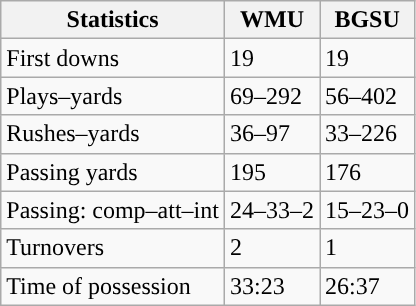<table class="wikitable" style="float:left">
<tr>
<th>Statistics</th>
<th>WMU</th>
<th>BGSU</th>
</tr>
<tr>
<td>First downs</td>
<td>19</td>
<td>19</td>
</tr>
<tr>
<td>Plays–yards</td>
<td>69–292</td>
<td>56–402</td>
</tr>
<tr>
<td>Rushes–yards</td>
<td>36–97</td>
<td>33–226</td>
</tr>
<tr>
<td>Passing yards</td>
<td>195</td>
<td>176</td>
</tr>
<tr>
<td>Passing: comp–att–int</td>
<td>24–33–2</td>
<td>15–23–0</td>
</tr>
<tr>
<td>Turnovers</td>
<td>2</td>
<td>1</td>
</tr>
<tr>
<td>Time of possession</td>
<td>33:23</td>
<td>26:37</td>
</tr>
</table>
